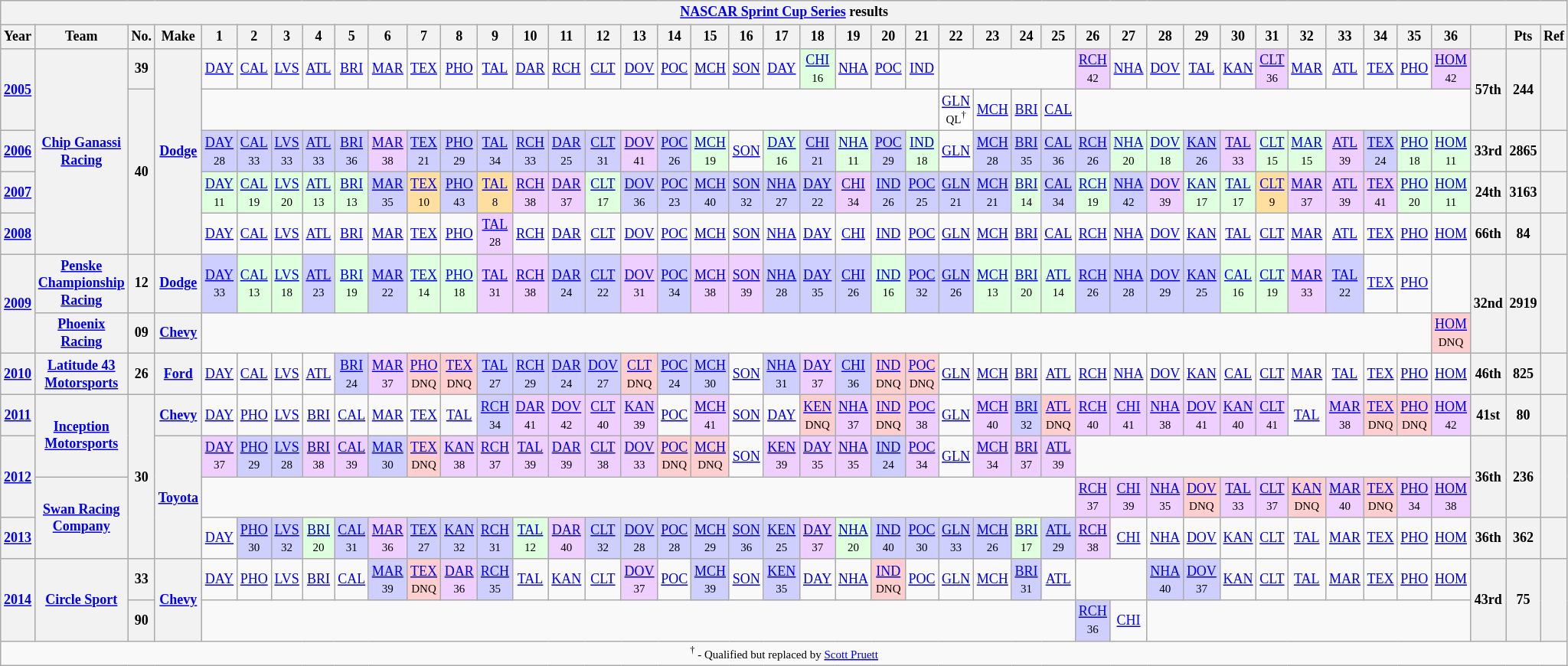<table class="wikitable" style="text-align:center; font-size:75%">
<tr>
<th colspan=45><a href='#'>NASCAR Sprint Cup Series</a> results</th>
</tr>
<tr>
<th>Year</th>
<th>Team</th>
<th>No.</th>
<th>Make</th>
<th>1</th>
<th>2</th>
<th>3</th>
<th>4</th>
<th>5</th>
<th>6</th>
<th>7</th>
<th>8</th>
<th>9</th>
<th>10</th>
<th>11</th>
<th>12</th>
<th>13</th>
<th>14</th>
<th>15</th>
<th>16</th>
<th>17</th>
<th>18</th>
<th>19</th>
<th>20</th>
<th>21</th>
<th>22</th>
<th>23</th>
<th>24</th>
<th>25</th>
<th>26</th>
<th>27</th>
<th>28</th>
<th>29</th>
<th>30</th>
<th>31</th>
<th>32</th>
<th>33</th>
<th>34</th>
<th>35</th>
<th>36</th>
<th></th>
<th>Pts</th>
<th>Ref</th>
</tr>
<tr>
<th rowspan=2><a href='#'>2005</a></th>
<th rowspan=5><a href='#'>Chip Ganassi Racing</a></th>
<th>39</th>
<th rowspan=5><a href='#'>Dodge</a></th>
<td><a href='#'>DAY</a></td>
<td><a href='#'>CAL</a></td>
<td><a href='#'>LVS</a></td>
<td><a href='#'>ATL</a></td>
<td><a href='#'>BRI</a></td>
<td><a href='#'>MAR</a></td>
<td><a href='#'>TEX</a></td>
<td><a href='#'>PHO</a></td>
<td><a href='#'>TAL</a></td>
<td><a href='#'>DAR</a></td>
<td><a href='#'>RCH</a></td>
<td><a href='#'>CLT</a></td>
<td><a href='#'>DOV</a></td>
<td><a href='#'>POC</a></td>
<td><a href='#'>MCH</a></td>
<td><a href='#'>SON</a></td>
<td><a href='#'>DAY</a></td>
<td style="background:#DFFFDF;"><a href='#'>CHI</a><br><small>16</small></td>
<td><a href='#'>NHA</a></td>
<td><a href='#'>POC</a></td>
<td><a href='#'>IND</a></td>
<td colspan=4></td>
<td style="background:#EFCFFF;"><a href='#'>RCH</a><br><small>42</small></td>
<td><a href='#'>NHA</a></td>
<td><a href='#'>DOV</a></td>
<td><a href='#'>TAL</a></td>
<td><a href='#'>KAN</a></td>
<td style="background:#EFCFFF;"><a href='#'>CLT</a><br><small>36</small></td>
<td><a href='#'>MAR</a></td>
<td><a href='#'>ATL</a></td>
<td><a href='#'>TEX</a></td>
<td><a href='#'>PHO</a></td>
<td style="background:#EFCFFF;"><a href='#'>HOM</a><br><small>42</small></td>
<th rowspan=2>57th</th>
<th rowspan=2>244</th>
<th rowspan=2></th>
</tr>
<tr>
<th rowspan=4>40</th>
<td colspan=21></td>
<td style="background:#FFFFFF;"><a href='#'>GLN</a><br><small>QL<sup>†</sup></small></td>
<td><a href='#'>MCH</a></td>
<td><a href='#'>BRI</a></td>
<td><a href='#'>CAL</a></td>
<td colspan=11></td>
</tr>
<tr>
<th><a href='#'>2006</a></th>
<td style="background:#CFCFFF;"><a href='#'>DAY</a><br><small>28</small></td>
<td style="background:#CFCFFF;"><a href='#'>CAL</a><br><small>33</small></td>
<td style="background:#CFCFFF;"><a href='#'>LVS</a><br><small>33</small></td>
<td style="background:#CFCFFF;"><a href='#'>ATL</a><br><small>33</small></td>
<td style="background:#CFCFFF;"><a href='#'>BRI</a><br><small>36</small></td>
<td style="background:#EFCFFF;"><a href='#'>MAR</a><br><small>38</small></td>
<td style="background:#CFCFFF;"><a href='#'>TEX</a><br><small>21</small></td>
<td style="background:#CFCFFF;"><a href='#'>PHO</a><br><small>29</small></td>
<td style="background:#CFCFFF;"><a href='#'>TAL</a><br><small>34</small></td>
<td style="background:#CFCFFF;"><a href='#'>RCH</a><br><small>33</small></td>
<td style="background:#CFCFFF;"><a href='#'>DAR</a><br><small>25</small></td>
<td style="background:#CFCFFF;"><a href='#'>CLT</a><br><small>31</small></td>
<td style="background:#EFCFFF;"><a href='#'>DOV</a><br><small>41</small></td>
<td style="background:#CFCFFF;"><a href='#'>POC</a><br><small>26</small></td>
<td style="background:#DFFFDF;"><a href='#'>MCH</a><br><small>19</small></td>
<td><a href='#'>SON</a></td>
<td style="background:#DFFFDF;"><a href='#'>DAY</a><br><small>16</small></td>
<td style="background:#CFCFFF;"><a href='#'>CHI</a><br><small>21</small></td>
<td style="background:#DFFFDF;"><a href='#'>NHA</a><br><small>11</small></td>
<td style="background:#CFCFFF;"><a href='#'>POC</a><br><small>29</small></td>
<td style="background:#DFFFDF;"><a href='#'>IND</a><br><small>18</small></td>
<td><a href='#'>GLN</a></td>
<td style="background:#CFCFFF;"><a href='#'>MCH</a><br><small>28</small></td>
<td style="background:#CFCFFF;"><a href='#'>BRI</a><br><small>35</small></td>
<td style="background:#CFCFFF;"><a href='#'>CAL</a><br><small>36</small></td>
<td style="background:#CFCFFF;"><a href='#'>RCH</a><br><small>26</small></td>
<td style="background:#DFFFDF;"><a href='#'>NHA</a><br><small>20</small></td>
<td style="background:#DFFFDF;"><a href='#'>DOV</a><br><small>18</small></td>
<td style="background:#CFCFFF;"><a href='#'>KAN</a><br><small>26</small></td>
<td style="background:#EFCFFF;"><a href='#'>TAL</a><br><small>33</small></td>
<td style="background:#DFFFDF;"><a href='#'>CLT</a><br><small>15</small></td>
<td style="background:#DFFFDF;"><a href='#'>MAR</a><br><small>15</small></td>
<td style="background:#EFCFFF;"><a href='#'>ATL</a><br><small>39</small></td>
<td style="background:#CFCFFF;"><a href='#'>TEX</a><br><small>24</small></td>
<td style="background:#DFFFDF;"><a href='#'>PHO</a><br><small>18</small></td>
<td style="background:#DFFFDF;"><a href='#'>HOM</a><br><small>11</small></td>
<th>33rd</th>
<th>2865</th>
<th></th>
</tr>
<tr>
<th><a href='#'>2007</a></th>
<td style="background:#DFFFDF;"><a href='#'>DAY</a><br><small>11</small></td>
<td style="background:#DFFFDF;"><a href='#'>CAL</a><br><small>19</small></td>
<td style="background:#DFFFDF;"><a href='#'>LVS</a><br><small>20</small></td>
<td style="background:#DFFFDF;"><a href='#'>ATL</a><br><small>13</small></td>
<td style="background:#DFFFDF;"><a href='#'>BRI</a><br><small>13</small></td>
<td style="background:#CFCFFF;"><a href='#'>MAR</a><br><small>35</small></td>
<td style="background:#FFDF9F;"><a href='#'>TEX</a><br><small>10</small></td>
<td style="background:#CFCFFF;"><a href='#'>PHO</a><br><small>43</small></td>
<td style="background:#FFDF9F;"><a href='#'>TAL</a><br><small>8</small></td>
<td style="background:#EFCFFF;"><a href='#'>RCH</a><br><small>38</small></td>
<td style="background:#EFCFFF;"><a href='#'>DAR</a><br><small>37</small></td>
<td style="background:#DFFFDF;"><a href='#'>CLT</a><br><small>17</small></td>
<td style="background:#CFCFFF;"><a href='#'>DOV</a><br><small>36</small></td>
<td style="background:#CFCFFF;"><a href='#'>POC</a><br><small>23</small></td>
<td style="background:#CFCFFF;"><a href='#'>MCH</a><br><small>40</small></td>
<td style="background:#CFCFFF;"><a href='#'>SON</a><br><small>32</small></td>
<td style="background:#CFCFFF;"><a href='#'>NHA</a><br><small>27</small></td>
<td style="background:#CFCFFF;"><a href='#'>DAY</a><br><small>22</small></td>
<td style="background:#EFCFFF;"><a href='#'>CHI</a><br><small>34</small></td>
<td style="background:#CFCFFF;"><a href='#'>IND</a><br><small>26</small></td>
<td style="background:#CFCFFF;"><a href='#'>POC</a><br><small>25</small></td>
<td style="background:#CFCFFF;"><a href='#'>GLN</a><br><small>21</small></td>
<td style="background:#CFCFFF;"><a href='#'>MCH</a><br><small>21</small></td>
<td style="background:#DFFFDF;"><a href='#'>BRI</a><br><small>14</small></td>
<td style="background:#CFCFFF;"><a href='#'>CAL</a><br><small>34</small></td>
<td style="background:#DFFFDF;"><a href='#'>RCH</a><br><small>19</small></td>
<td style="background:#CFCFFF;"><a href='#'>NHA</a><br><small>42</small></td>
<td style="background:#EFCFFF;"><a href='#'>DOV</a><br><small>39</small></td>
<td style="background:#DFFFDF;"><a href='#'>KAN</a><br><small>17</small></td>
<td style="background:#DFFFDF;"><a href='#'>TAL</a><br><small>17</small></td>
<td style="background:#FFDF9F;"><a href='#'>CLT</a><br><small>9</small></td>
<td style="background:#EFCFFF;"><a href='#'>MAR</a><br><small>37</small></td>
<td style="background:#EFCFFF;"><a href='#'>ATL</a><br><small>39</small></td>
<td style="background:#EFCFFF;"><a href='#'>TEX</a><br><small>41</small></td>
<td style="background:#DFFFDF;"><a href='#'>PHO</a><br><small>20</small></td>
<td style="background:#DFFFDF;"><a href='#'>HOM</a><br><small>11</small></td>
<th>24th</th>
<th>3163</th>
<th></th>
</tr>
<tr>
<th><a href='#'>2008</a></th>
<td><a href='#'>DAY</a></td>
<td><a href='#'>CAL</a></td>
<td><a href='#'>LVS</a></td>
<td><a href='#'>ATL</a></td>
<td><a href='#'>BRI</a></td>
<td><a href='#'>MAR</a></td>
<td><a href='#'>TEX</a></td>
<td><a href='#'>PHO</a></td>
<td style="background:#EFCFFF;"><a href='#'>TAL</a><br><small>28</small></td>
<td><a href='#'>RCH</a></td>
<td><a href='#'>DAR</a></td>
<td><a href='#'>CLT</a></td>
<td><a href='#'>DOV</a></td>
<td><a href='#'>POC</a></td>
<td><a href='#'>MCH</a></td>
<td><a href='#'>SON</a></td>
<td><a href='#'>NHA</a></td>
<td><a href='#'>DAY</a></td>
<td><a href='#'>CHI</a></td>
<td><a href='#'>IND</a></td>
<td><a href='#'>POC</a></td>
<td><a href='#'>GLN</a></td>
<td><a href='#'>MCH</a></td>
<td><a href='#'>BRI</a></td>
<td><a href='#'>CAL</a></td>
<td><a href='#'>RCH</a></td>
<td><a href='#'>NHA</a></td>
<td><a href='#'>DOV</a></td>
<td><a href='#'>KAN</a></td>
<td><a href='#'>TAL</a></td>
<td><a href='#'>CLT</a></td>
<td><a href='#'>MAR</a></td>
<td><a href='#'>ATL</a></td>
<td><a href='#'>TEX</a></td>
<td><a href='#'>PHO</a></td>
<td><a href='#'>HOM</a></td>
<th>66th</th>
<th>84</th>
<th></th>
</tr>
<tr>
<th rowspan=2><a href='#'>2009</a></th>
<th><a href='#'>Penske Championship Racing</a></th>
<th>12</th>
<th><a href='#'>Dodge</a></th>
<td style="background:#CFCFFF;"><a href='#'>DAY</a><br><small>33</small></td>
<td style="background:#DFFFDF;"><a href='#'>CAL</a><br><small>13</small></td>
<td style="background:#DFFFDF;"><a href='#'>LVS</a><br><small>18</small></td>
<td style="background:#CFCFFF;"><a href='#'>ATL</a><br><small>23</small></td>
<td style="background:#DFFFDF;"><a href='#'>BRI</a><br><small>19</small></td>
<td style="background:#CFCFFF;"><a href='#'>MAR</a><br><small>22</small></td>
<td style="background:#DFFFDF;"><a href='#'>TEX</a><br><small>14</small></td>
<td style="background:#DFFFDF;"><a href='#'>PHO</a><br><small>18</small></td>
<td style="background:#EFCFFF;"><a href='#'>TAL</a><br><small>31</small></td>
<td style="background:#EFCFFF;"><a href='#'>RCH</a><br><small>38</small></td>
<td style="background:#CFCFFF;"><a href='#'>DAR</a><br><small>24</small></td>
<td style="background:#CFCFFF;"><a href='#'>CLT</a><br><small>22</small></td>
<td style="background:#EFCFFF;"><a href='#'>DOV</a><br><small>31</small></td>
<td style="background:#CFCFFF;"><a href='#'>POC</a><br><small>34</small></td>
<td style="background:#EFCFFF;"><a href='#'>MCH</a><br><small>38</small></td>
<td style="background:#EFCFFF;"><a href='#'>SON</a><br><small>39</small></td>
<td style="background:#CFCFFF;"><a href='#'>NHA</a><br><small>28</small></td>
<td style="background:#CFCFFF;"><a href='#'>DAY</a><br><small>35</small></td>
<td style="background:#CFCFFF;"><a href='#'>CHI</a><br><small>26</small></td>
<td style="background:#DFFFDF;"><a href='#'>IND</a><br><small>16</small></td>
<td style="background:#CFCFFF;"><a href='#'>POC</a><br><small>32</small></td>
<td style="background:#CFCFFF;"><a href='#'>GLN</a><br><small>26</small></td>
<td style="background:#DFFFDF;"><a href='#'>MCH</a><br><small>13</small></td>
<td style="background:#DFFFDF;"><a href='#'>BRI</a><br><small>20</small></td>
<td style="background:#DFFFDF;"><a href='#'>ATL</a><br><small>14</small></td>
<td style="background:#CFCFFF;"><a href='#'>RCH</a><br><small>26</small></td>
<td style="background:#CFCFFF;"><a href='#'>NHA</a><br><small>28</small></td>
<td style="background:#CFCFFF;"><a href='#'>DOV</a><br><small>29</small></td>
<td style="background:#CFCFFF;"><a href='#'>KAN</a><br><small>25</small></td>
<td style="background:#DFFFDF;"><a href='#'>CAL</a><br><small>16</small></td>
<td style="background:#DFFFDF;"><a href='#'>CLT</a><br><small>19</small></td>
<td style="background:#EFCFFF;"><a href='#'>MAR</a><br><small>33</small></td>
<td style="background:#CFCFFF;"><a href='#'>TAL</a><br><small>22</small></td>
<td><a href='#'>TEX</a></td>
<td><a href='#'>PHO</a></td>
<td></td>
<th rowspan=2>32nd</th>
<th rowspan=2>2919</th>
<th rowspan=2></th>
</tr>
<tr>
<th><a href='#'>Phoenix Racing</a></th>
<th>09</th>
<th><a href='#'>Chevy</a></th>
<td colspan=35></td>
<td style="background:#FFCFCF;"><a href='#'>HOM</a><br><small>DNQ</small></td>
</tr>
<tr>
<th><a href='#'>2010</a></th>
<th><a href='#'>Latitude 43 Motorsports</a></th>
<th>26</th>
<th><a href='#'>Ford</a></th>
<td><a href='#'>DAY</a></td>
<td><a href='#'>CAL</a></td>
<td><a href='#'>LVS</a></td>
<td><a href='#'>ATL</a></td>
<td style="background:#CFCFFF;"><a href='#'>BRI</a><br><small>24</small></td>
<td style="background:#EFCFFF;"><a href='#'>MAR</a><br><small>37</small></td>
<td style="background:#FFCFCF;"><a href='#'>PHO</a><br><small>DNQ</small></td>
<td style="background:#FFCFCF;"><a href='#'>TEX</a><br><small>DNQ</small></td>
<td style="background:#CFCFFF;"><a href='#'>TAL</a><br><small>27</small></td>
<td style="background:#CFCFFF;"><a href='#'>RCH</a><br><small>29</small></td>
<td style="background:#CFCFFF;"><a href='#'>DAR</a><br><small>24</small></td>
<td style="background:#CFCFFF;"><a href='#'>DOV</a><br><small>27</small></td>
<td style="background:#FFCFCF;"><a href='#'>CLT</a><br><small>DNQ</small></td>
<td style="background:#CFCFFF;"><a href='#'>POC</a><br><small>24</small></td>
<td style="background:#CFCFFF;"><a href='#'>MCH</a><br><small>30</small></td>
<td><a href='#'>SON</a></td>
<td style="background:#CFCFFF;"><a href='#'>NHA</a><br><small>31</small></td>
<td style="background:#EFCFFF;"><a href='#'>DAY</a><br><small>37</small></td>
<td style="background:#CFCFFF;"><a href='#'>CHI</a><br><small>36</small></td>
<td style="background:#FFCFCF;"><a href='#'>IND</a><br><small>DNQ</small></td>
<td style="background:#FFCFCF;"><a href='#'>POC</a><br><small>DNQ</small></td>
<td><a href='#'>GLN</a></td>
<td><a href='#'>MCH</a></td>
<td><a href='#'>BRI</a></td>
<td><a href='#'>ATL</a></td>
<td><a href='#'>RCH</a></td>
<td><a href='#'>NHA</a></td>
<td><a href='#'>DOV</a></td>
<td><a href='#'>KAN</a></td>
<td><a href='#'>CAL</a></td>
<td><a href='#'>CLT</a></td>
<td><a href='#'>MAR</a></td>
<td><a href='#'>TAL</a></td>
<td><a href='#'>TEX</a></td>
<td><a href='#'>PHO</a></td>
<td><a href='#'>HOM</a></td>
<th>46th</th>
<th>825</th>
<th></th>
</tr>
<tr>
<th><a href='#'>2011</a></th>
<th rowspan=2><a href='#'>Inception Motorsports</a></th>
<th rowspan=4>30</th>
<th><a href='#'>Chevy</a></th>
<td><a href='#'>DAY</a></td>
<td><a href='#'>PHO</a></td>
<td><a href='#'>LVS</a></td>
<td><a href='#'>BRI</a></td>
<td><a href='#'>CAL</a></td>
<td><a href='#'>MAR</a></td>
<td><a href='#'>TEX</a></td>
<td><a href='#'>TAL</a></td>
<td style="background:#CFCFFF;"><a href='#'>RCH</a><br><small>34</small></td>
<td style="background:#EFCFFF;"><a href='#'>DAR</a><br><small>41</small></td>
<td style="background:#EFCFFF;"><a href='#'>DOV</a><br><small>42</small></td>
<td style="background:#EFCFFF;"><a href='#'>CLT</a><br><small>40</small></td>
<td style="background:#EFCFFF;"><a href='#'>KAN</a><br><small>39</small></td>
<td><a href='#'>POC</a></td>
<td style="background:#EFCFFF;"><a href='#'>MCH</a><br><small>41</small></td>
<td><a href='#'>SON</a></td>
<td><a href='#'>DAY</a></td>
<td style="background:#FFCFCF;"><a href='#'>KEN</a><br><small>DNQ</small></td>
<td style="background:#EFCFFF;"><a href='#'>NHA</a><br><small>37</small></td>
<td style="background:#FFCFCF;"><a href='#'>IND</a><br><small>DNQ</small></td>
<td style="background:#EFCFFF;"><a href='#'>POC</a><br><small>38</small></td>
<td><a href='#'>GLN</a></td>
<td style="background:#EFCFFF;"><a href='#'>MCH</a><br><small>40</small></td>
<td style="background:#CFCFFF;"><a href='#'>BRI</a><br><small>32</small></td>
<td style="background:#FFCFCF;"><a href='#'>ATL</a><br><small>DNQ</small></td>
<td style="background:#EFCFFF;"><a href='#'>RCH</a><br><small>40</small></td>
<td style="background:#EFCFFF;"><a href='#'>CHI</a><br><small>41</small></td>
<td style="background:#EFCFFF;"><a href='#'>NHA</a><br><small>38</small></td>
<td style="background:#EFCFFF;"><a href='#'>DOV</a><br><small>41</small></td>
<td style="background:#EFCFFF;"><a href='#'>KAN</a><br><small>40</small></td>
<td style="background:#EFCFFF;"><a href='#'>CLT</a><br><small>41</small></td>
<td><a href='#'>TAL</a></td>
<td style="background:#EFCFFF;"><a href='#'>MAR</a><br><small>38</small></td>
<td style="background:#FFCFCF;"><a href='#'>TEX</a><br><small>DNQ</small></td>
<td style="background:#FFCFCF;"><a href='#'>PHO</a><br><small>DNQ</small></td>
<td style="background:#EFCFFF;"><a href='#'>HOM</a><br><small>42</small></td>
<th>41st</th>
<th>80</th>
<th></th>
</tr>
<tr>
<th rowspan=2><a href='#'>2012</a></th>
<th rowspan=3><a href='#'>Toyota</a></th>
<td style="background:#EFCFFF;"><a href='#'>DAY</a><br><small>37</small></td>
<td style="background:#CFCFFF;"><a href='#'>PHO</a><br><small>29</small></td>
<td style="background:#CFCFFF;"><a href='#'>LVS</a><br><small>28</small></td>
<td style="background:#EFCFFF;"><a href='#'>BRI</a><br><small>38</small></td>
<td style="background:#EFCFFF;"><a href='#'>CAL</a><br><small>39</small></td>
<td style="background:#CFCFFF;"><a href='#'>MAR</a><br><small>30</small></td>
<td style="background:#FFCFCF;"><a href='#'>TEX</a><br><small>DNQ</small></td>
<td style="background:#EFCFFF;"><a href='#'>KAN</a><br><small>38</small></td>
<td style="background:#EFCFFF;"><a href='#'>RCH</a><br><small>37</small></td>
<td style="background:#EFCFFF;"><a href='#'>TAL</a><br><small>39</small></td>
<td style="background:#EFCFFF;"><a href='#'>DAR</a><br><small>39</small></td>
<td style="background:#EFCFFF;"><a href='#'>CLT</a><br><small>38</small></td>
<td style="background:#EFCFFF;"><a href='#'>DOV</a><br><small>33</small></td>
<td style="background:#FFCFCF;"><a href='#'>POC</a><br><small>DNQ</small></td>
<td style="background:#FFCFCF;"><a href='#'>MCH</a><br><small>DNQ</small></td>
<td><a href='#'>SON</a></td>
<td style="background:#EFCFFF;"><a href='#'>KEN</a><br><small>39</small></td>
<td style="background:#EFCFFF;"><a href='#'>DAY</a><br><small>35</small></td>
<td style="background:#EFCFFF;"><a href='#'>NHA</a><br><small>35</small></td>
<td style="background:#CFCFFF;"><a href='#'>IND</a><br><small>24</small></td>
<td style="background:#EFCFFF;"><a href='#'>POC</a><br><small>34</small></td>
<td><a href='#'>GLN</a></td>
<td style="background:#EFCFFF;"><a href='#'>MCH</a><br><small>34</small></td>
<td style="background:#EFCFFF;"><a href='#'>BRI</a><br><small>37</small></td>
<td style="background:#EFCFFF;"><a href='#'>ATL</a><br><small>39</small></td>
<td colspan=11></td>
<th rowspan=2>36th</th>
<th rowspan=2>236</th>
<th rowspan=2></th>
</tr>
<tr>
<th rowspan=2><a href='#'>Swan Racing Company</a></th>
<td colspan=25></td>
<td style="background:#EFCFFF;"><a href='#'>RCH</a><br><small>37</small></td>
<td style="background:#EFCFFF;"><a href='#'>CHI</a><br><small>39</small></td>
<td style="background:#EFCFFF;"><a href='#'>NHA</a><br><small>35</small></td>
<td style="background:#FFCFCF;"><a href='#'>DOV</a><br><small>DNQ</small></td>
<td style="background:#EFCFFF;"><a href='#'>TAL</a><br><small>33</small></td>
<td style="background:#EFCFFF;"><a href='#'>CLT</a><br><small>37</small></td>
<td style="background:#FFCFCF;"><a href='#'>KAN</a><br><small>DNQ</small></td>
<td style="background:#EFCFFF;"><a href='#'>MAR</a><br><small>40</small></td>
<td style="background:#FFCFCF;"><a href='#'>TEX</a><br><small>DNQ</small></td>
<td style="background:#EFCFFF;"><a href='#'>PHO</a><br><small>34</small></td>
<td style="background:#EFCFFF;"><a href='#'>HOM</a><br><small>38</small></td>
</tr>
<tr>
<th><a href='#'>2013</a></th>
<td><a href='#'>DAY</a></td>
<td style="background:#CFCFFF;"><a href='#'>PHO</a><br><small>30</small></td>
<td style="background:#CFCFFF;"><a href='#'>LVS</a><br><small>32</small></td>
<td style="background:#DFFFDF;"><a href='#'>BRI</a><br><small>20</small></td>
<td style="background:#CFCFFF;"><a href='#'>CAL</a><br><small>31</small></td>
<td style="background:#EFCFFF;"><a href='#'>MAR</a><br><small>36</small></td>
<td style="background:#CFCFFF;"><a href='#'>TEX</a><br><small>27</small></td>
<td style="background:#CFCFFF;"><a href='#'>KAN</a><br><small>32</small></td>
<td style="background:#CFCFFF;"><a href='#'>RCH</a><br><small>31</small></td>
<td style="background:#DFFFDF;"><a href='#'>TAL</a><br><small>12</small></td>
<td style="background:#EFCFFF;"><a href='#'>DAR</a><br><small>40</small></td>
<td style="background:#CFCFFF;"><a href='#'>CLT</a><br><small>32</small></td>
<td style="background:#CFCFFF;"><a href='#'>DOV</a><br><small>28</small></td>
<td style="background:#CFCFFF;"><a href='#'>POC</a><br><small>28</small></td>
<td style="background:#CFCFFF;"><a href='#'>MCH</a><br><small>29</small></td>
<td style="background:#CFCFFF;"><a href='#'>SON</a><br><small>36</small></td>
<td style="background:#CFCFFF;"><a href='#'>KEN</a><br><small>25</small></td>
<td style="background:#EFCFFF;"><a href='#'>DAY</a><br><small>37</small></td>
<td style="background:#DFFFDF;"><a href='#'>NHA</a><br><small>20</small></td>
<td style="background:#CFCFFF;"><a href='#'>IND</a><br><small>40</small></td>
<td style="background:#CFCFFF;"><a href='#'>POC</a><br><small>30</small></td>
<td style="background:#CFCFFF;"><a href='#'>GLN</a><br><small>33</small></td>
<td style="background:#CFCFFF;"><a href='#'>MCH</a><br><small>26</small></td>
<td style="background:#DFFFDF;"><a href='#'>BRI</a><br><small>17</small></td>
<td style="background:#CFCFFF;"><a href='#'>ATL</a><br><small>29</small></td>
<td style="background:#EFCFFF;"><a href='#'>RCH</a><br><small>38</small></td>
<td><a href='#'>CHI</a></td>
<td><a href='#'>NHA</a></td>
<td><a href='#'>DOV</a></td>
<td><a href='#'>KAN</a></td>
<td><a href='#'>CLT</a></td>
<td><a href='#'>TAL</a></td>
<td><a href='#'>MAR</a></td>
<td><a href='#'>TEX</a></td>
<td><a href='#'>PHO</a></td>
<td><a href='#'>HOM</a></td>
<th>36th</th>
<th>362</th>
<th></th>
</tr>
<tr>
<th rowspan=2><a href='#'>2014</a></th>
<th rowspan=2><a href='#'>Circle Sport</a></th>
<th>33</th>
<th rowspan=2><a href='#'>Chevy</a></th>
<td><a href='#'>DAY</a></td>
<td><a href='#'>PHO</a></td>
<td><a href='#'>LVS</a></td>
<td><a href='#'>BRI</a></td>
<td><a href='#'>CAL</a></td>
<td style="background:#CFCFFF;"><a href='#'>MAR</a><br><small>39</small></td>
<td style="background:#FFCFCF;"><a href='#'>TEX</a><br><small>DNQ</small></td>
<td style="background:#EFCFFF;"><a href='#'>DAR</a><br><small>36</small></td>
<td style="background:#CFCFFF;"><a href='#'>RCH</a><br><small>35</small></td>
<td><a href='#'>TAL</a></td>
<td><a href='#'>KAN</a></td>
<td><a href='#'>CLT</a></td>
<td style="background:#EFCFFF;"><a href='#'>DOV</a><br><small>37</small></td>
<td><a href='#'>POC</a></td>
<td style="background:#CFCFFF;"><a href='#'>MCH</a><br><small>39</small></td>
<td><a href='#'>SON</a></td>
<td style="background:#CFCFFF;"><a href='#'>KEN</a><br><small>35</small></td>
<td><a href='#'>DAY</a></td>
<td><a href='#'>NHA</a></td>
<td style="background:#FFCFCF;"><a href='#'>IND</a><br><small>DNQ</small></td>
<td><a href='#'>POC</a></td>
<td><a href='#'>GLN</a></td>
<td><a href='#'>MCH</a></td>
<td style="background:#CFCFFF;"><a href='#'>BRI</a><br><small>31</small></td>
<td><a href='#'>ATL</a></td>
<td colspan=2></td>
<td style="background:#CFCFFF;"><a href='#'>NHA</a><br><small>40</small></td>
<td style="background:#CFCFFF;"><a href='#'>DOV</a><br><small>37</small></td>
<td><a href='#'>KAN</a></td>
<td><a href='#'>CLT</a></td>
<td><a href='#'>TAL</a></td>
<td><a href='#'>MAR</a></td>
<td><a href='#'>TEX</a></td>
<td><a href='#'>PHO</a></td>
<td><a href='#'>HOM</a></td>
<th rowspan=2>43rd</th>
<th rowspan=2>75</th>
<th rowspan=2></th>
</tr>
<tr>
<th>90</th>
<td colspan=25></td>
<td style="background:#CFCFFF;"><a href='#'>RCH</a><br><small>36</small></td>
<td><a href='#'>CHI</a></td>
<td colspan=9></td>
</tr>
<tr>
<td colspan=43><small><sup>†</sup> - Qualified but replaced by <a href='#'>Scott Pruett</a></small></td>
</tr>
</table>
